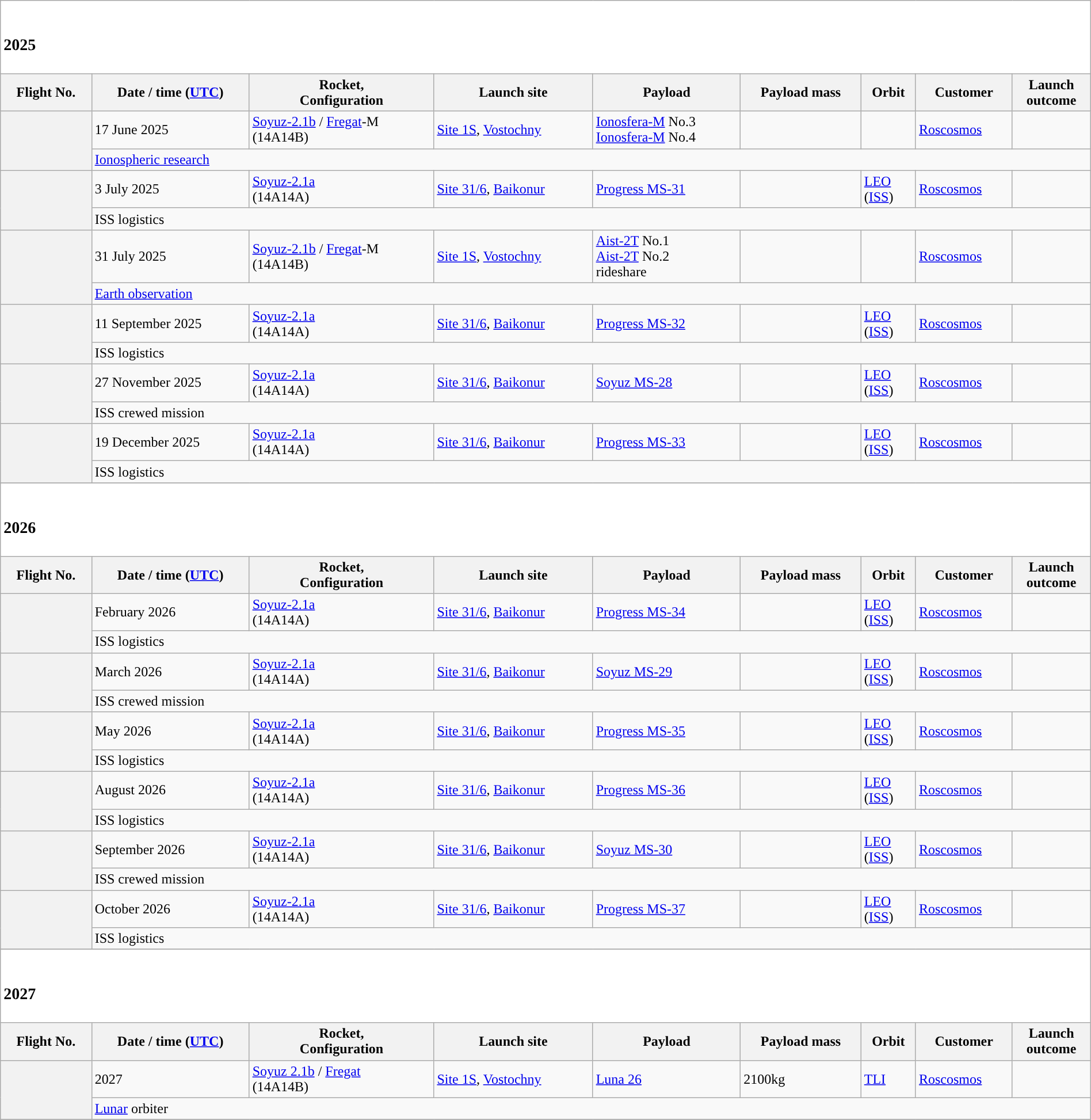<table class="wikitable" width="100%">
<tr>
<td colspan=9 style="background:white;"><br><h3>2025</h3></td>
</tr>
<tr>
<th scope="col">Flight No.</th>
<th scope="col">Date / time (<a href='#'>UTC</a>)</th>
<th scope="col">Rocket,<br>Configuration</th>
<th scope="col">Launch site</th>
<th scope="col">Payload</th>
<th scope="col">Payload mass</th>
<th scope="col">Orbit</th>
<th scope="col">Customer</th>
<th scope="col">Launch<br>outcome</th>
</tr>
<tr>
<th scope="row" rowspan=2 style="text-align:center;"></th>
<td>17 June 2025</td>
<td><a href='#'>Soyuz-2.1b</a> / <a href='#'>Fregat</a>-M<br>(14A14B)</td>
<td><a href='#'>Site 1S</a>, <a href='#'>Vostochny</a></td>
<td><a href='#'>Ionosfera-M</a> No.3<br><a href='#'>Ionosfera-M</a> No.4</td>
<td></td>
<td></td>
<td><a href='#'>Roscosmos</a></td>
<td></td>
</tr>
<tr>
<td colspan="8"><a href='#'>Ionospheric research</a></td>
</tr>
<tr>
<th scope="row" rowspan=2 style="text-align:center;"></th>
<td>3 July 2025</td>
<td><a href='#'>Soyuz-2.1a</a><br>(14A14A)</td>
<td><a href='#'>Site 31/6</a>, <a href='#'>Baikonur</a></td>
<td><a href='#'>Progress MS-31</a></td>
<td></td>
<td><a href='#'>LEO</a><br>(<a href='#'>ISS</a>)</td>
<td><a href='#'>Roscosmos</a></td>
<td></td>
</tr>
<tr>
<td colspan="8">ISS logistics</td>
</tr>
<tr>
<th scope="row" rowspan=2 style="text-align:center;"></th>
<td>31 July 2025</td>
<td><a href='#'>Soyuz-2.1b</a> / <a href='#'>Fregat</a>-M<br>(14A14B)</td>
<td><a href='#'>Site 1S</a>, <a href='#'>Vostochny</a></td>
<td><a href='#'>Aist-2T</a> No.1<br><a href='#'>Aist-2T</a> No.2<br>rideshare</td>
<td></td>
<td></td>
<td><a href='#'>Roscosmos</a></td>
<td></td>
</tr>
<tr>
<td colspan="8"><a href='#'>Earth observation</a></td>
</tr>
<tr>
<th scope="row" rowspan=2 style="text-align:center;"></th>
<td>11 September 2025</td>
<td><a href='#'>Soyuz-2.1a</a><br>(14A14A)</td>
<td><a href='#'>Site 31/6</a>, <a href='#'>Baikonur</a></td>
<td><a href='#'>Progress MS-32</a></td>
<td></td>
<td><a href='#'>LEO</a><br>(<a href='#'>ISS</a>)</td>
<td><a href='#'>Roscosmos</a></td>
<td></td>
</tr>
<tr>
<td colspan="8">ISS logistics</td>
</tr>
<tr>
<th scope="row" rowspan=2 style="text-align:center;"></th>
<td>27 November 2025</td>
<td><a href='#'>Soyuz-2.1a</a><br>(14A14A)</td>
<td><a href='#'>Site 31/6</a>, <a href='#'>Baikonur</a></td>
<td><a href='#'>Soyuz MS-28</a></td>
<td></td>
<td><a href='#'>LEO</a><br>(<a href='#'>ISS</a>)</td>
<td><a href='#'>Roscosmos</a></td>
<td></td>
</tr>
<tr>
<td colspan="8">ISS crewed mission</td>
</tr>
<tr>
<th scope="row" rowspan=2 style="text-align:center;"></th>
<td>19 December 2025</td>
<td><a href='#'>Soyuz-2.1a</a><br>(14A14A)</td>
<td><a href='#'>Site 31/6</a>, <a href='#'>Baikonur</a></td>
<td><a href='#'>Progress MS-33</a></td>
<td></td>
<td><a href='#'>LEO</a><br>(<a href='#'>ISS</a>)</td>
<td><a href='#'>Roscosmos</a></td>
<td></td>
</tr>
<tr>
<td colspan="8">ISS logistics</td>
</tr>
<tr>
</tr>
<tr>
<td colspan=9 style="background:white;"><br><h3>2026</h3></td>
</tr>
<tr>
<th scope="col">Flight No.</th>
<th scope="col">Date / time (<a href='#'>UTC</a>)</th>
<th scope="col">Rocket,<br>Configuration</th>
<th scope="col">Launch site</th>
<th scope="col">Payload</th>
<th scope="col">Payload mass</th>
<th scope="col">Orbit</th>
<th scope="col">Customer</th>
<th scope="col">Launch<br>outcome</th>
</tr>
<tr>
<th scope="row" rowspan=2 style="text-align:center;"></th>
<td>February 2026</td>
<td><a href='#'>Soyuz-2.1a</a><br>(14A14A)</td>
<td><a href='#'>Site 31/6</a>, <a href='#'>Baikonur</a></td>
<td><a href='#'>Progress MS-34</a></td>
<td></td>
<td><a href='#'>LEO</a><br>(<a href='#'>ISS</a>)</td>
<td><a href='#'>Roscosmos</a></td>
<td></td>
</tr>
<tr>
<td colspan="8">ISS logistics</td>
</tr>
<tr>
<th scope="row" rowspan=2 style="text-align:center;"></th>
<td>March 2026</td>
<td><a href='#'>Soyuz-2.1a</a><br>(14A14A)</td>
<td><a href='#'>Site 31/6</a>, <a href='#'>Baikonur</a></td>
<td><a href='#'>Soyuz MS-29</a></td>
<td></td>
<td><a href='#'>LEO</a><br>(<a href='#'>ISS</a>)</td>
<td><a href='#'>Roscosmos</a></td>
<td></td>
</tr>
<tr>
<td colspan="8">ISS crewed mission</td>
</tr>
<tr>
<th scope="row" rowspan=2 style="text-align:center;"></th>
<td>May 2026</td>
<td><a href='#'>Soyuz-2.1a</a><br>(14A14A)</td>
<td><a href='#'>Site 31/6</a>, <a href='#'>Baikonur</a></td>
<td><a href='#'>Progress MS-35</a></td>
<td></td>
<td><a href='#'>LEO</a><br>(<a href='#'>ISS</a>)</td>
<td><a href='#'>Roscosmos</a></td>
<td></td>
</tr>
<tr>
<td colspan="8">ISS logistics</td>
</tr>
<tr>
<th scope="row" rowspan=2 style="text-align:center;"></th>
<td>August 2026</td>
<td><a href='#'>Soyuz-2.1a</a><br>(14A14A)</td>
<td><a href='#'>Site 31/6</a>, <a href='#'>Baikonur</a></td>
<td><a href='#'>Progress MS-36</a></td>
<td></td>
<td><a href='#'>LEO</a><br>(<a href='#'>ISS</a>)</td>
<td><a href='#'>Roscosmos</a></td>
<td></td>
</tr>
<tr>
<td colspan="8">ISS logistics</td>
</tr>
<tr>
<th scope="row" rowspan=2 style="text-align:center;"></th>
<td>September 2026</td>
<td><a href='#'>Soyuz-2.1a</a><br>(14A14A)</td>
<td><a href='#'>Site 31/6</a>, <a href='#'>Baikonur</a></td>
<td><a href='#'>Soyuz MS-30</a></td>
<td></td>
<td><a href='#'>LEO</a><br>(<a href='#'>ISS</a>)</td>
<td><a href='#'>Roscosmos</a></td>
<td></td>
</tr>
<tr>
<td colspan="8">ISS crewed mission</td>
</tr>
<tr>
<th scope="row" rowspan=2 style="text-align:center;"></th>
<td>October 2026</td>
<td><a href='#'>Soyuz-2.1a</a><br>(14A14A)</td>
<td><a href='#'>Site 31/6</a>, <a href='#'>Baikonur</a></td>
<td><a href='#'>Progress MS-37</a></td>
<td></td>
<td><a href='#'>LEO</a><br>(<a href='#'>ISS</a>)</td>
<td><a href='#'>Roscosmos</a></td>
<td></td>
</tr>
<tr>
<td colspan="8">ISS logistics</td>
</tr>
<tr>
</tr>
<tr>
<td colspan=9 style="background:white;"><br><h3>2027</h3></td>
</tr>
<tr>
<th scope="col">Flight No.</th>
<th scope="col">Date / time (<a href='#'>UTC</a>)</th>
<th scope="col">Rocket,<br>Configuration</th>
<th scope="col">Launch site</th>
<th scope="col">Payload</th>
<th scope="col">Payload mass</th>
<th scope="col">Orbit</th>
<th scope="col">Customer</th>
<th scope="col">Launch<br>outcome</th>
</tr>
<tr>
<th scope="row" rowspan=2 style="text-align:center;"></th>
<td>2027</td>
<td><a href='#'>Soyuz 2.1b</a> / <a href='#'>Fregat</a><br>(14A14B)</td>
<td><a href='#'>Site 1S</a>, <a href='#'>Vostochny</a></td>
<td><a href='#'>Luna 26</a></td>
<td>2100kg</td>
<td><a href='#'>TLI</a></td>
<td><a href='#'>Roscosmos</a></td>
<td></td>
</tr>
<tr>
<td colspan="8"><a href='#'>Lunar</a> orbiter</td>
</tr>
<tr>
</tr>
</table>
